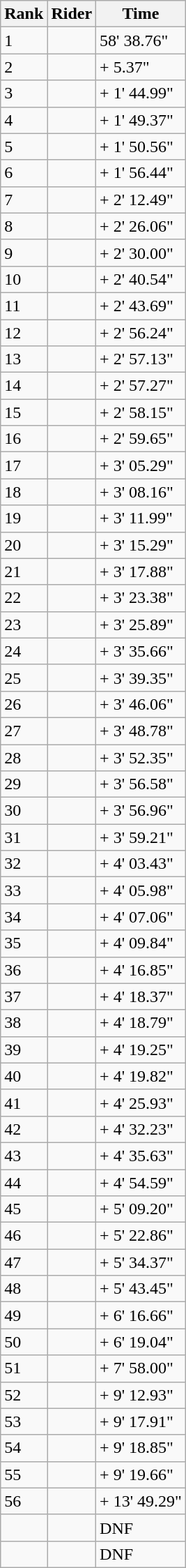<table class="wikitable">
<tr>
<th>Rank</th>
<th>Rider</th>
<th>Time</th>
</tr>
<tr>
<td>1</td>
<td></td>
<td>58' 38.76"</td>
</tr>
<tr>
<td>2</td>
<td></td>
<td>+ 5.37"</td>
</tr>
<tr>
<td>3</td>
<td></td>
<td>+ 1' 44.99"</td>
</tr>
<tr>
<td>4</td>
<td></td>
<td>+ 1' 49.37"</td>
</tr>
<tr>
<td>5</td>
<td></td>
<td>+ 1' 50.56"</td>
</tr>
<tr>
<td>6</td>
<td></td>
<td>+ 1' 56.44"</td>
</tr>
<tr>
<td>7</td>
<td></td>
<td>+ 2' 12.49"</td>
</tr>
<tr>
<td>8</td>
<td></td>
<td>+ 2' 26.06"</td>
</tr>
<tr>
<td>9</td>
<td></td>
<td>+ 2' 30.00"</td>
</tr>
<tr>
<td>10</td>
<td></td>
<td>+ 2' 40.54"</td>
</tr>
<tr>
<td>11</td>
<td></td>
<td>+ 2' 43.69"</td>
</tr>
<tr>
<td>12</td>
<td></td>
<td>+ 2' 56.24"</td>
</tr>
<tr>
<td>13</td>
<td></td>
<td>+ 2' 57.13"</td>
</tr>
<tr>
<td>14</td>
<td></td>
<td>+ 2' 57.27"</td>
</tr>
<tr>
<td>15</td>
<td></td>
<td>+ 2' 58.15"</td>
</tr>
<tr>
<td>16</td>
<td></td>
<td>+ 2' 59.65"</td>
</tr>
<tr>
<td>17</td>
<td></td>
<td>+ 3' 05.29"</td>
</tr>
<tr>
<td>18</td>
<td></td>
<td>+ 3' 08.16"</td>
</tr>
<tr>
<td>19</td>
<td></td>
<td>+ 3' 11.99"</td>
</tr>
<tr>
<td>20</td>
<td></td>
<td>+ 3' 15.29"</td>
</tr>
<tr>
<td>21</td>
<td></td>
<td>+ 3' 17.88"</td>
</tr>
<tr>
<td>22</td>
<td></td>
<td>+ 3' 23.38"</td>
</tr>
<tr>
<td>23</td>
<td></td>
<td>+ 3' 25.89"</td>
</tr>
<tr>
<td>24</td>
<td></td>
<td>+ 3' 35.66"</td>
</tr>
<tr>
<td>25</td>
<td></td>
<td>+ 3' 39.35"</td>
</tr>
<tr>
<td>26</td>
<td></td>
<td>+ 3' 46.06"</td>
</tr>
<tr>
<td>27</td>
<td></td>
<td>+ 3' 48.78"</td>
</tr>
<tr>
<td>28</td>
<td></td>
<td>+ 3' 52.35"</td>
</tr>
<tr>
<td>29</td>
<td></td>
<td>+ 3' 56.58"</td>
</tr>
<tr>
<td>30</td>
<td></td>
<td>+ 3' 56.96"</td>
</tr>
<tr>
<td>31</td>
<td></td>
<td>+ 3' 59.21"</td>
</tr>
<tr>
<td>32</td>
<td></td>
<td>+ 4' 03.43"</td>
</tr>
<tr>
<td>33</td>
<td></td>
<td>+ 4' 05.98"</td>
</tr>
<tr>
<td>34</td>
<td></td>
<td>+ 4' 07.06"</td>
</tr>
<tr>
<td>35</td>
<td></td>
<td>+ 4' 09.84"</td>
</tr>
<tr>
<td>36</td>
<td></td>
<td>+ 4' 16.85"</td>
</tr>
<tr>
<td>37</td>
<td></td>
<td>+ 4' 18.37"</td>
</tr>
<tr>
<td>38</td>
<td></td>
<td>+ 4' 18.79"</td>
</tr>
<tr>
<td>39</td>
<td></td>
<td>+ 4' 19.25"</td>
</tr>
<tr>
<td>40</td>
<td></td>
<td>+ 4' 19.82"</td>
</tr>
<tr>
<td>41</td>
<td></td>
<td>+ 4' 25.93"</td>
</tr>
<tr>
<td>42</td>
<td></td>
<td>+ 4' 32.23"</td>
</tr>
<tr>
<td>43</td>
<td></td>
<td>+ 4' 35.63"</td>
</tr>
<tr>
<td>44</td>
<td></td>
<td>+ 4' 54.59"</td>
</tr>
<tr>
<td>45</td>
<td></td>
<td>+ 5' 09.20"</td>
</tr>
<tr>
<td>46</td>
<td></td>
<td>+ 5' 22.86"</td>
</tr>
<tr>
<td>47</td>
<td></td>
<td>+ 5' 34.37"</td>
</tr>
<tr>
<td>48</td>
<td></td>
<td>+ 5' 43.45"</td>
</tr>
<tr>
<td>49</td>
<td></td>
<td>+ 6' 16.66"</td>
</tr>
<tr>
<td>50</td>
<td></td>
<td>+ 6' 19.04"</td>
</tr>
<tr>
<td>51</td>
<td></td>
<td>+ 7' 58.00"</td>
</tr>
<tr>
<td>52</td>
<td></td>
<td>+ 9' 12.93"</td>
</tr>
<tr>
<td>53</td>
<td></td>
<td>+ 9' 17.91"</td>
</tr>
<tr>
<td>54</td>
<td></td>
<td>+ 9' 18.85"</td>
</tr>
<tr>
<td>55</td>
<td></td>
<td>+ 9' 19.66"</td>
</tr>
<tr>
<td>56</td>
<td></td>
<td>+ 13' 49.29"</td>
</tr>
<tr>
<td></td>
<td></td>
<td>DNF</td>
</tr>
<tr>
<td></td>
<td></td>
<td>DNF</td>
</tr>
</table>
